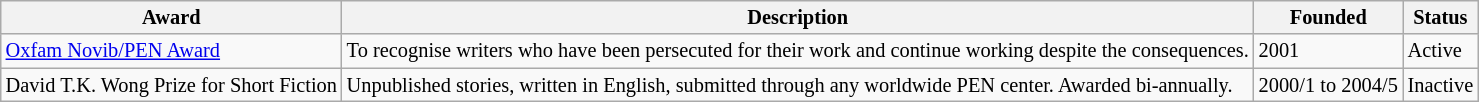<table class="wikitable sortable" style="font-size: 85%;">
<tr>
<th>Award</th>
<th>Description</th>
<th>Founded</th>
<th>Status</th>
</tr>
<tr>
<td><a href='#'>Oxfam Novib/PEN Award</a></td>
<td>To recognise writers who have been persecuted for their work and continue working despite the consequences.</td>
<td>2001</td>
<td>Active</td>
</tr>
<tr>
<td>David T.K. Wong Prize for Short Fiction </td>
<td>Unpublished stories, written in English, submitted through any worldwide PEN center. Awarded bi-annually.</td>
<td>2000/1 to 2004/5</td>
<td>Inactive</td>
</tr>
</table>
